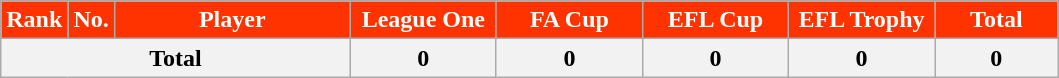<table class="wikitable sortable" style="text-align:center">
<tr>
<th style="background:#FF3300; color:white; width:35px">Rank</th>
<th style="background:#FF3300; color:white; width:10px">No.</th>
<th style="background:#FF3300; color:white; width:150px">Player</th>
<th style="background:#FF3300; color:white; width:90px">League One</th>
<th style="background:#FF3300; color:white; width:90px">FA Cup</th>
<th style="background:#FF3300; color:white; width:90px">EFL Cup</th>
<th style="background:#FF3300; color:white; width:90px">EFL Trophy</th>
<th style="background:#FF3300; color:white; width:75px">Total</th>
</tr>
<tr class="sortbottom">
<th colspan="3">Total</th>
<th>0</th>
<th>0</th>
<th>0</th>
<th>0</th>
<th>0</th>
</tr>
</table>
